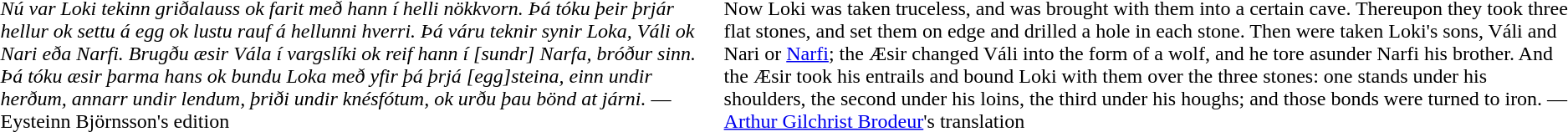<table>
<tr>
<td><br><em>Nú var Loki tekinn griðalauss ok farit með hann í helli nökkvorn. Þá tóku þeir þrjár hellur ok settu á egg ok lustu rauf á hellunni hverri. Þá váru teknir synir Loka, Váli ok Nari eða Narfi. Brugðu æsir Vála í vargslíki ok reif hann í [sundr] Narfa, bróður sinn. Þá tóku æsir þarma hans ok bundu Loka með yfir þá þrjá [egg]steina, einn undir herðum, annarr undir lendum, þriði undir knésfótum, ok urðu þau bönd at járni.</em> — Eysteinn Björnsson's edition</td>
<td><br>Now Loki was taken truceless, and was brought with them into a certain cave. Thereupon they took three flat stones, and set them on edge and drilled a hole in each stone. Then were taken Loki's sons, Váli and Nari or <a href='#'>Narfi</a>; the Æsir changed Váli into the form of a wolf, and he tore asunder Narfi his brother. And the Æsir took his entrails and bound Loki with them over the three stones: one stands under his shoulders, the second under his loins, the third under his houghs; and those bonds were turned to iron. — <a href='#'>Arthur Gilchrist Brodeur</a>'s translation</td>
<td></td>
</tr>
</table>
